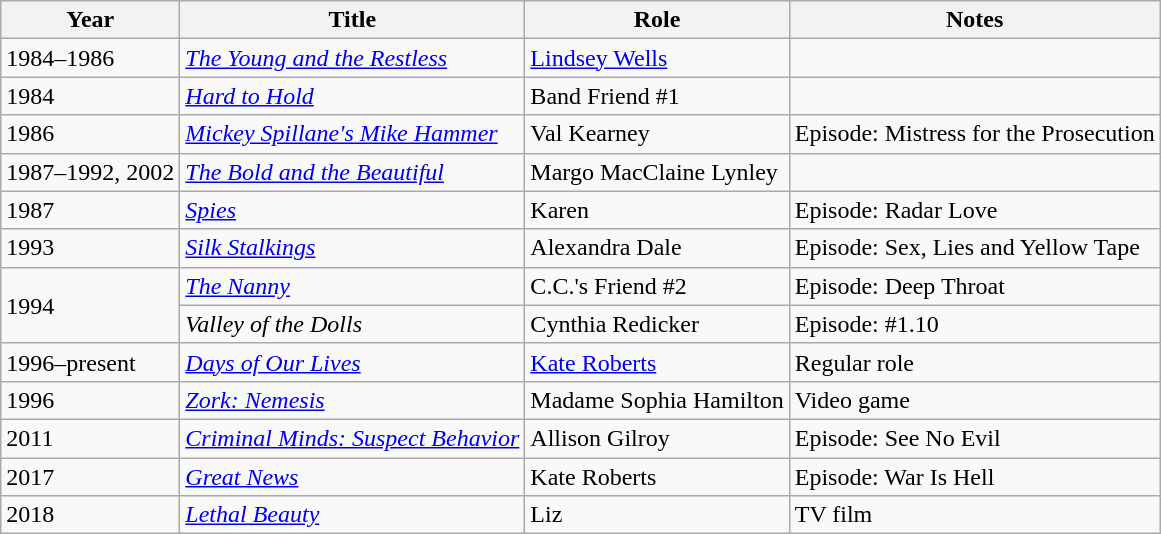<table class="wikitable">
<tr>
<th>Year</th>
<th>Title</th>
<th>Role</th>
<th>Notes</th>
</tr>
<tr>
<td>1984–1986</td>
<td><em><a href='#'>The Young and the Restless</a></em></td>
<td><a href='#'>Lindsey Wells</a></td>
<td></td>
</tr>
<tr>
<td>1984</td>
<td><em><a href='#'>Hard to Hold</a></em></td>
<td>Band Friend #1</td>
<td></td>
</tr>
<tr>
<td>1986</td>
<td><em><a href='#'>Mickey Spillane's Mike Hammer</a></em></td>
<td>Val Kearney</td>
<td>Episode: Mistress for the Prosecution</td>
</tr>
<tr>
<td>1987–1992, 2002</td>
<td><em><a href='#'>The Bold and the Beautiful</a></em></td>
<td>Margo MacClaine Lynley</td>
<td></td>
</tr>
<tr>
<td>1987</td>
<td><em><a href='#'>Spies</a></em></td>
<td>Karen</td>
<td>Episode: Radar Love</td>
</tr>
<tr>
<td>1993</td>
<td><em><a href='#'>Silk Stalkings</a></em></td>
<td>Alexandra Dale</td>
<td>Episode: Sex, Lies and Yellow Tape</td>
</tr>
<tr>
<td rowspan="2">1994</td>
<td><em><a href='#'>The Nanny</a></em></td>
<td>C.C.'s Friend #2</td>
<td>Episode: Deep Throat</td>
</tr>
<tr>
<td><em>Valley of the Dolls</em></td>
<td>Cynthia Redicker</td>
<td>Episode: #1.10</td>
</tr>
<tr>
<td>1996–present</td>
<td><em><a href='#'>Days of Our Lives</a></em></td>
<td><a href='#'>Kate Roberts</a></td>
<td>Regular role</td>
</tr>
<tr>
<td>1996</td>
<td><em><a href='#'>Zork: Nemesis</a></em></td>
<td>Madame Sophia Hamilton</td>
<td>Video game</td>
</tr>
<tr>
<td>2011</td>
<td><em><a href='#'>Criminal Minds: Suspect Behavior</a></em></td>
<td>Allison Gilroy</td>
<td>Episode: See No Evil</td>
</tr>
<tr>
<td>2017</td>
<td><em><a href='#'>Great News</a></em></td>
<td>Kate Roberts</td>
<td>Episode: War Is Hell</td>
</tr>
<tr>
<td>2018</td>
<td><em><a href='#'>Lethal Beauty</a></em></td>
<td>Liz</td>
<td>TV film</td>
</tr>
</table>
